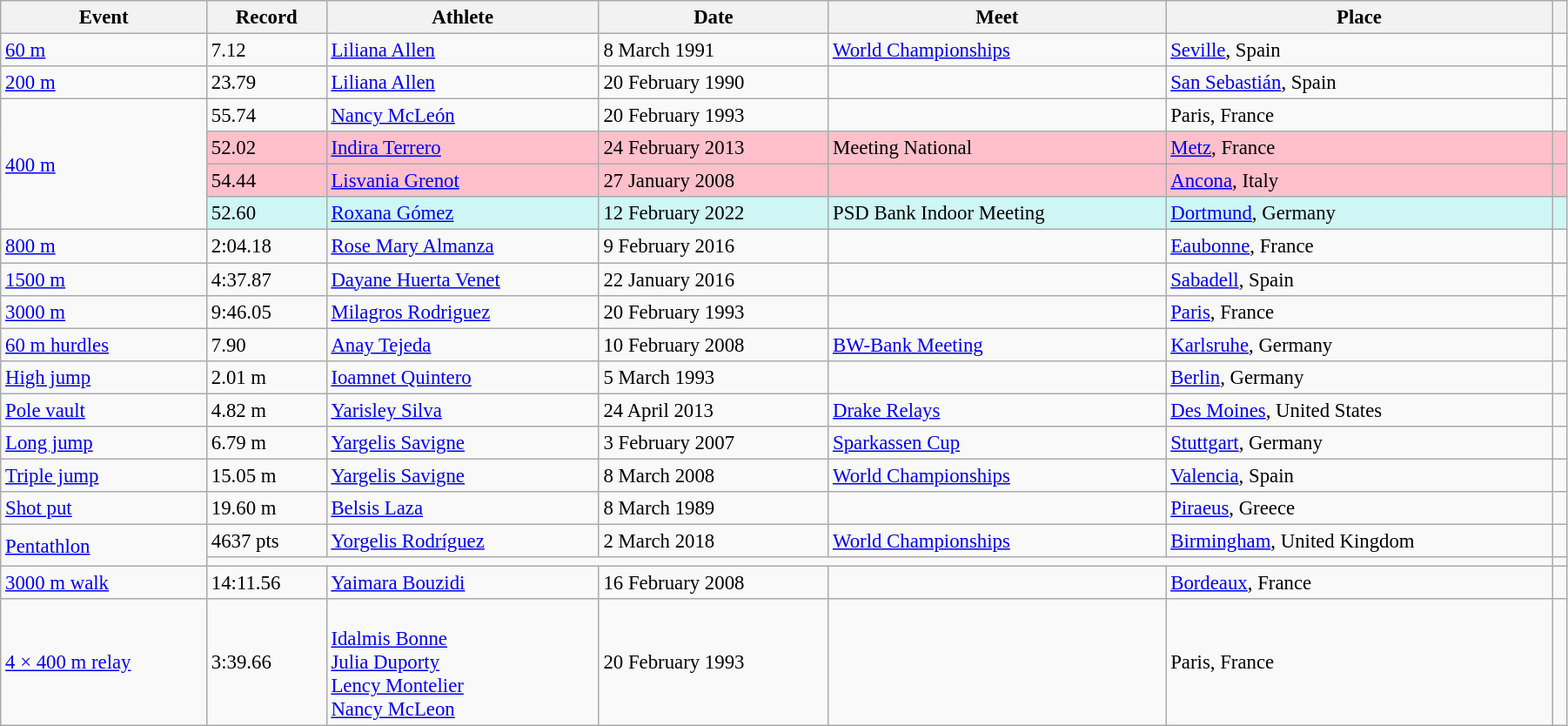<table class="wikitable" style="font-size:95%; width: 95%;">
<tr>
<th>Event</th>
<th>Record</th>
<th>Athlete</th>
<th>Date</th>
<th>Meet</th>
<th>Place</th>
<th></th>
</tr>
<tr>
<td><a href='#'>60 m</a></td>
<td>7.12</td>
<td><a href='#'>Liliana Allen</a></td>
<td>8 March 1991</td>
<td><a href='#'>World Championships</a></td>
<td><a href='#'>Seville</a>, Spain</td>
<td></td>
</tr>
<tr>
<td><a href='#'>200 m</a></td>
<td>23.79</td>
<td><a href='#'>Liliana Allen</a></td>
<td>20 February 1990</td>
<td></td>
<td><a href='#'>San Sebastián</a>, Spain</td>
<td></td>
</tr>
<tr>
<td rowspan=4><a href='#'>400 m</a></td>
<td>55.74</td>
<td><a href='#'>Nancy McLeón</a></td>
<td>20 February 1993</td>
<td></td>
<td>Paris, France</td>
<td></td>
</tr>
<tr style="background:pink">
<td>52.02</td>
<td><a href='#'>Indira Terrero</a></td>
<td>24 February 2013</td>
<td>Meeting National</td>
<td><a href='#'>Metz</a>, France</td>
<td></td>
</tr>
<tr style="background:pink">
<td>54.44</td>
<td><a href='#'>Lisvania Grenot</a></td>
<td>27 January 2008</td>
<td></td>
<td><a href='#'>Ancona</a>, Italy</td>
<td></td>
</tr>
<tr style="background:#CEF6F5;">
<td>52.60</td>
<td><a href='#'>Roxana Gómez</a></td>
<td>12 February 2022</td>
<td>PSD Bank Indoor Meeting</td>
<td><a href='#'>Dortmund</a>, Germany</td>
<td></td>
</tr>
<tr>
<td><a href='#'>800 m</a></td>
<td>2:04.18</td>
<td><a href='#'>Rose Mary Almanza</a></td>
<td>9 February 2016</td>
<td></td>
<td><a href='#'>Eaubonne</a>, France</td>
<td></td>
</tr>
<tr>
<td><a href='#'>1500 m</a></td>
<td>4:37.87</td>
<td><a href='#'>Dayane Huerta Venet</a></td>
<td>22 January 2016</td>
<td></td>
<td><a href='#'>Sabadell</a>, Spain</td>
<td></td>
</tr>
<tr>
<td><a href='#'>3000 m</a></td>
<td>9:46.05</td>
<td><a href='#'>Milagros Rodriguez</a></td>
<td>20 February 1993</td>
<td></td>
<td><a href='#'>Paris</a>, France</td>
<td></td>
</tr>
<tr>
<td><a href='#'>60 m hurdles</a></td>
<td>7.90</td>
<td><a href='#'>Anay Tejeda</a></td>
<td>10 February 2008</td>
<td><a href='#'>BW-Bank Meeting</a></td>
<td><a href='#'>Karlsruhe</a>, Germany</td>
<td></td>
</tr>
<tr>
<td><a href='#'>High jump</a></td>
<td>2.01 m</td>
<td><a href='#'>Ioamnet Quintero</a></td>
<td>5 March 1993</td>
<td></td>
<td><a href='#'>Berlin</a>, Germany</td>
<td></td>
</tr>
<tr>
<td><a href='#'>Pole vault</a></td>
<td>4.82 m</td>
<td><a href='#'>Yarisley Silva</a></td>
<td>24 April 2013</td>
<td><a href='#'>Drake Relays</a></td>
<td><a href='#'>Des Moines</a>, United States</td>
<td></td>
</tr>
<tr>
<td><a href='#'>Long jump</a></td>
<td>6.79 m</td>
<td><a href='#'>Yargelis Savigne</a></td>
<td>3 February 2007</td>
<td><a href='#'>Sparkassen Cup</a></td>
<td><a href='#'>Stuttgart</a>, Germany</td>
<td></td>
</tr>
<tr>
<td><a href='#'>Triple jump</a></td>
<td>15.05 m</td>
<td><a href='#'>Yargelis Savigne</a></td>
<td>8 March 2008</td>
<td><a href='#'>World Championships</a></td>
<td><a href='#'>Valencia</a>, Spain</td>
<td></td>
</tr>
<tr>
<td><a href='#'>Shot put</a></td>
<td>19.60 m</td>
<td><a href='#'>Belsis Laza</a></td>
<td>8 March 1989</td>
<td></td>
<td><a href='#'>Piraeus</a>, Greece</td>
<td></td>
</tr>
<tr>
<td rowspan=2><a href='#'>Pentathlon</a></td>
<td>4637 pts</td>
<td><a href='#'>Yorgelis Rodríguez</a></td>
<td>2 March 2018</td>
<td><a href='#'>World Championships</a></td>
<td><a href='#'>Birmingham</a>, United Kingdom</td>
<td></td>
</tr>
<tr>
<td colspan=5></td>
<td></td>
</tr>
<tr>
<td><a href='#'>3000 m walk</a></td>
<td>14:11.56</td>
<td><a href='#'>Yaimara Bouzidi</a></td>
<td>16 February 2008</td>
<td></td>
<td><a href='#'>Bordeaux</a>, France</td>
<td></td>
</tr>
<tr>
<td><a href='#'>4 × 400 m relay</a></td>
<td>3:39.66</td>
<td><br><a href='#'>Idalmis Bonne</a><br><a href='#'>Julia Duporty</a><br><a href='#'>Lency Montelier</a><br><a href='#'>Nancy McLeon</a></td>
<td>20 February 1993</td>
<td></td>
<td>Paris, France</td>
<td></td>
</tr>
</table>
